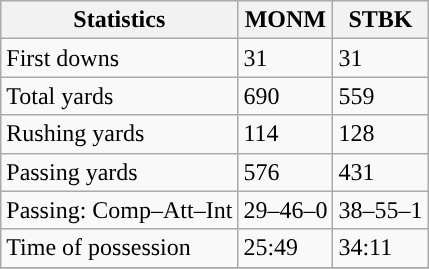<table class="wikitable" style="float: left;">
<tr>
<th>Statistics</th>
<th>MONM</th>
<th>STBK</th>
</tr>
<tr>
<td>First downs</td>
<td>31</td>
<td>31</td>
</tr>
<tr>
<td>Total yards</td>
<td>690</td>
<td>559</td>
</tr>
<tr>
<td>Rushing yards</td>
<td>114</td>
<td>128</td>
</tr>
<tr>
<td>Passing yards</td>
<td>576</td>
<td>431</td>
</tr>
<tr>
<td>Passing: Comp–Att–Int</td>
<td>29–46–0</td>
<td>38–55–1</td>
</tr>
<tr>
<td>Time of possession</td>
<td>25:49</td>
<td>34:11</td>
</tr>
<tr>
</tr>
</table>
